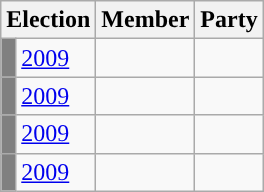<table class="wikitable">
<tr>
<th colspan="2">Election</th>
<th>Member</th>
<th>Party</th>
</tr>
<tr>
<td style="background-color: grey"></td>
<td><a href='#'>2009</a></td>
<td></td>
<td></td>
</tr>
<tr>
<td style="background-color: grey"></td>
<td><a href='#'>2009</a></td>
<td></td>
<td></td>
</tr>
<tr>
<td style="background-color: grey"></td>
<td><a href='#'>2009</a></td>
<td></td>
<td></td>
</tr>
<tr>
<td style="background-color: grey"></td>
<td><a href='#'>2009</a></td>
<td></td>
<td></td>
</tr>
</table>
